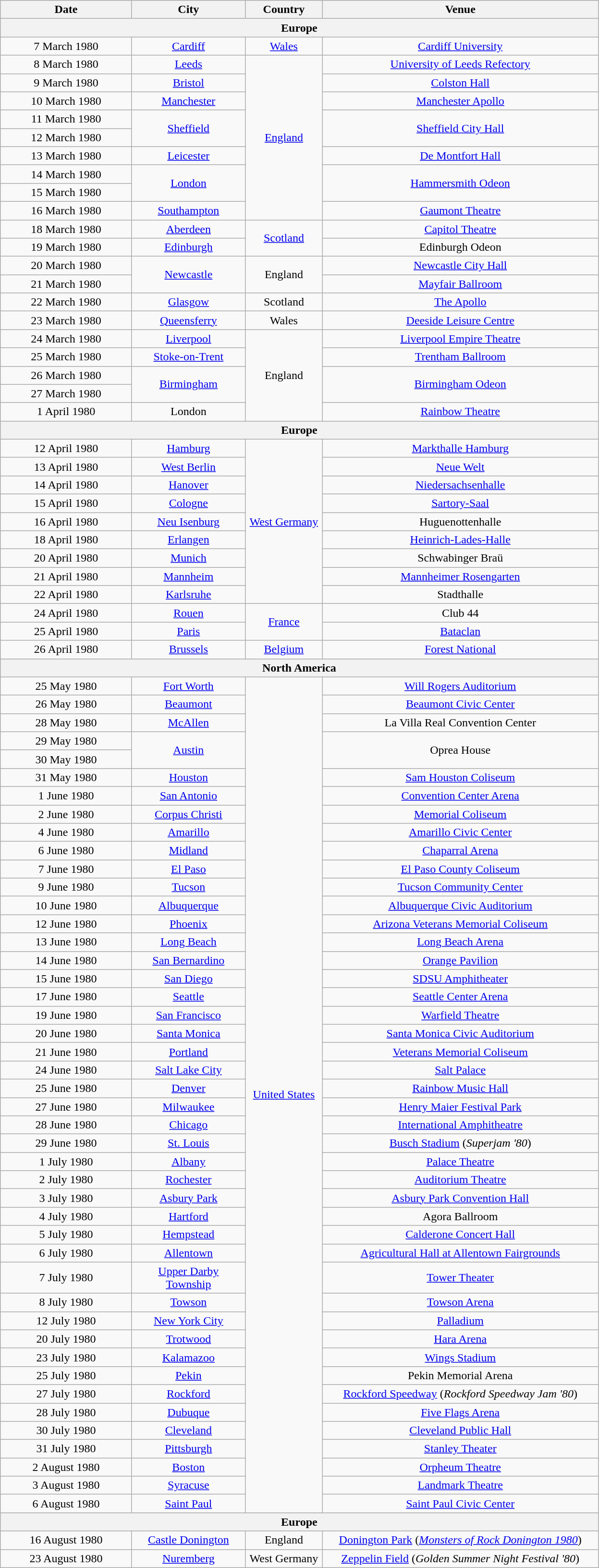<table class="wikitable" style="text-align:center;">
<tr>
<th width="175">Date</th>
<th width="150">City</th>
<th width="100">Country</th>
<th width="375">Venue</th>
</tr>
<tr>
<th colspan="4">Europe </th>
</tr>
<tr>
<td>7 March 1980</td>
<td><a href='#'>Cardiff</a></td>
<td><a href='#'>Wales</a></td>
<td><a href='#'>Cardiff University</a></td>
</tr>
<tr>
<td>8 March 1980</td>
<td><a href='#'>Leeds</a></td>
<td rowspan="9"><a href='#'>England</a></td>
<td><a href='#'>University of Leeds Refectory</a></td>
</tr>
<tr>
<td>9 March 1980</td>
<td><a href='#'>Bristol</a></td>
<td><a href='#'>Colston Hall</a></td>
</tr>
<tr>
<td>10 March 1980</td>
<td><a href='#'>Manchester</a></td>
<td><a href='#'>Manchester Apollo</a></td>
</tr>
<tr>
<td>11 March 1980</td>
<td rowspan="2"><a href='#'>Sheffield</a></td>
<td rowspan="2"><a href='#'>Sheffield City Hall</a></td>
</tr>
<tr>
<td>12 March 1980</td>
</tr>
<tr>
<td>13 March 1980</td>
<td><a href='#'>Leicester</a></td>
<td><a href='#'>De Montfort Hall</a></td>
</tr>
<tr>
<td>14 March 1980</td>
<td rowspan="2"><a href='#'>London</a></td>
<td rowspan="2"><a href='#'>Hammersmith Odeon</a></td>
</tr>
<tr>
<td>15 March 1980</td>
</tr>
<tr>
<td>16 March 1980</td>
<td><a href='#'>Southampton</a></td>
<td><a href='#'>Gaumont Theatre</a></td>
</tr>
<tr>
<td>18 March 1980</td>
<td><a href='#'>Aberdeen</a></td>
<td rowspan="2"><a href='#'>Scotland</a></td>
<td><a href='#'>Capitol Theatre</a></td>
</tr>
<tr>
<td>19 March 1980</td>
<td><a href='#'>Edinburgh</a></td>
<td>Edinburgh Odeon</td>
</tr>
<tr>
<td>20 March 1980</td>
<td rowspan="2"><a href='#'>Newcastle</a></td>
<td rowspan="2">England</td>
<td><a href='#'>Newcastle City Hall</a></td>
</tr>
<tr>
<td>21 March 1980</td>
<td><a href='#'>Mayfair Ballroom</a></td>
</tr>
<tr>
<td>22 March 1980</td>
<td><a href='#'>Glasgow</a></td>
<td>Scotland</td>
<td><a href='#'>The Apollo</a></td>
</tr>
<tr>
<td>23 March 1980</td>
<td><a href='#'>Queensferry</a></td>
<td>Wales</td>
<td><a href='#'>Deeside Leisure Centre</a></td>
</tr>
<tr>
<td>24 March 1980</td>
<td><a href='#'>Liverpool</a></td>
<td rowspan="5">England</td>
<td><a href='#'>Liverpool Empire Theatre</a></td>
</tr>
<tr>
<td>25 March 1980</td>
<td><a href='#'>Stoke-on-Trent</a></td>
<td><a href='#'>Trentham Ballroom</a></td>
</tr>
<tr>
<td>26 March 1980</td>
<td rowspan="2"><a href='#'>Birmingham</a></td>
<td rowspan="2"><a href='#'>Birmingham Odeon</a></td>
</tr>
<tr>
<td>27 March 1980</td>
</tr>
<tr>
<td>1 April 1980</td>
<td>London</td>
<td><a href='#'>Rainbow Theatre</a></td>
</tr>
<tr>
<th colspan="4">Europe</th>
</tr>
<tr>
<td>12 April 1980</td>
<td><a href='#'>Hamburg</a></td>
<td rowspan="9"><a href='#'>West Germany</a></td>
<td><a href='#'>Markthalle Hamburg</a></td>
</tr>
<tr>
<td>13 April 1980</td>
<td><a href='#'>West Berlin</a></td>
<td><a href='#'>Neue Welt</a></td>
</tr>
<tr>
<td>14 April 1980</td>
<td><a href='#'>Hanover</a></td>
<td><a href='#'>Niedersachsenhalle</a></td>
</tr>
<tr>
<td>15 April 1980</td>
<td><a href='#'>Cologne</a></td>
<td><a href='#'>Sartory-Saal</a></td>
</tr>
<tr>
<td>16 April 1980</td>
<td><a href='#'>Neu Isenburg</a></td>
<td>Huguenottenhalle</td>
</tr>
<tr>
<td>18 April 1980</td>
<td><a href='#'>Erlangen</a></td>
<td><a href='#'>Heinrich-Lades-Halle</a></td>
</tr>
<tr>
<td>20 April 1980</td>
<td><a href='#'>Munich</a></td>
<td>Schwabinger Braü</td>
</tr>
<tr>
<td>21 April 1980</td>
<td><a href='#'>Mannheim</a></td>
<td><a href='#'>Mannheimer Rosengarten</a></td>
</tr>
<tr>
<td>22 April 1980</td>
<td><a href='#'>Karlsruhe</a></td>
<td>Stadthalle</td>
</tr>
<tr>
<td>24 April 1980</td>
<td><a href='#'>Rouen</a></td>
<td rowspan="2"><a href='#'>France</a></td>
<td>Club 44</td>
</tr>
<tr>
<td>25 April 1980</td>
<td><a href='#'>Paris</a></td>
<td><a href='#'>Bataclan</a></td>
</tr>
<tr>
<td>26 April 1980</td>
<td><a href='#'>Brussels</a></td>
<td><a href='#'>Belgium</a></td>
<td><a href='#'>Forest National</a></td>
</tr>
<tr>
<th colspan="4">North America</th>
</tr>
<tr>
<td>25 May 1980</td>
<td><a href='#'>Fort Worth</a></td>
<td rowspan="45"><a href='#'>United States</a></td>
<td><a href='#'>Will Rogers Auditorium</a></td>
</tr>
<tr>
<td>26 May 1980</td>
<td><a href='#'>Beaumont</a></td>
<td><a href='#'>Beaumont Civic Center</a></td>
</tr>
<tr>
<td>28 May 1980</td>
<td><a href='#'>McAllen</a></td>
<td>La Villa Real Convention Center</td>
</tr>
<tr>
<td>29 May 1980</td>
<td rowspan="2"><a href='#'>Austin</a></td>
<td rowspan="2">Oprea House</td>
</tr>
<tr>
<td>30 May 1980</td>
</tr>
<tr>
<td>31 May 1980</td>
<td><a href='#'>Houston</a></td>
<td><a href='#'>Sam Houston Coliseum</a></td>
</tr>
<tr>
<td>1 June 1980</td>
<td><a href='#'>San Antonio</a></td>
<td><a href='#'>Convention Center Arena</a></td>
</tr>
<tr>
<td>2 June 1980 </td>
<td><a href='#'>Corpus Christi</a></td>
<td><a href='#'>Memorial Coliseum</a></td>
</tr>
<tr>
<td>4 June 1980 </td>
<td><a href='#'>Amarillo</a></td>
<td><a href='#'>Amarillo Civic Center</a></td>
</tr>
<tr>
<td>6 June 1980 </td>
<td><a href='#'>Midland</a></td>
<td><a href='#'>Chaparral Arena</a></td>
</tr>
<tr>
<td>7 June 1980 </td>
<td><a href='#'>El Paso</a></td>
<td><a href='#'>El Paso County Coliseum</a></td>
</tr>
<tr>
<td>9 June 1980 </td>
<td><a href='#'>Tucson</a></td>
<td><a href='#'>Tucson Community Center</a></td>
</tr>
<tr>
<td>10 June 1980</td>
<td><a href='#'>Albuquerque</a></td>
<td><a href='#'>Albuquerque Civic Auditorium</a></td>
</tr>
<tr>
<td>12 June 1980</td>
<td><a href='#'>Phoenix</a></td>
<td><a href='#'>Arizona Veterans Memorial Coliseum</a></td>
</tr>
<tr>
<td>13 June 1980</td>
<td><a href='#'>Long Beach</a></td>
<td><a href='#'>Long Beach Arena</a></td>
</tr>
<tr>
<td>14 June 1980</td>
<td><a href='#'>San Bernardino</a></td>
<td><a href='#'>Orange Pavilion</a></td>
</tr>
<tr>
<td>15 June 1980</td>
<td><a href='#'>San Diego</a></td>
<td><a href='#'>SDSU Amphitheater</a></td>
</tr>
<tr>
<td>17 June 1980</td>
<td><a href='#'>Seattle</a></td>
<td><a href='#'>Seattle Center Arena</a></td>
</tr>
<tr>
<td>19 June 1980</td>
<td><a href='#'>San Francisco</a></td>
<td><a href='#'>Warfield Theatre</a></td>
</tr>
<tr>
<td>20 June 1980</td>
<td><a href='#'>Santa Monica</a></td>
<td><a href='#'>Santa Monica Civic Auditorium</a></td>
</tr>
<tr>
<td>21 June 1980</td>
<td><a href='#'>Portland</a></td>
<td><a href='#'>Veterans Memorial Coliseum</a></td>
</tr>
<tr>
<td>24 June 1980</td>
<td><a href='#'>Salt Lake City</a></td>
<td><a href='#'>Salt Palace</a></td>
</tr>
<tr>
<td>25 June 1980</td>
<td><a href='#'>Denver</a></td>
<td><a href='#'>Rainbow Music Hall</a></td>
</tr>
<tr>
<td>27 June 1980</td>
<td><a href='#'>Milwaukee</a></td>
<td><a href='#'>Henry Maier Festival Park</a></td>
</tr>
<tr>
<td>28 June 1980</td>
<td><a href='#'>Chicago</a></td>
<td><a href='#'>International Amphitheatre</a></td>
</tr>
<tr>
<td>29 June 1980   </td>
<td><a href='#'>St. Louis</a></td>
<td><a href='#'>Busch Stadium</a> (<em>Superjam '80</em>)</td>
</tr>
<tr>
<td>1 July 1980</td>
<td><a href='#'>Albany</a></td>
<td><a href='#'>Palace Theatre</a></td>
</tr>
<tr>
<td>2 July 1980</td>
<td><a href='#'>Rochester</a></td>
<td><a href='#'>Auditorium Theatre</a></td>
</tr>
<tr>
<td>3 July 1980</td>
<td><a href='#'>Asbury Park</a></td>
<td><a href='#'>Asbury Park Convention Hall</a></td>
</tr>
<tr>
<td>4 July 1980</td>
<td><a href='#'>Hartford</a></td>
<td>Agora Ballroom</td>
</tr>
<tr>
<td>5 July 1980</td>
<td><a href='#'>Hempstead</a></td>
<td><a href='#'>Calderone Concert Hall</a></td>
</tr>
<tr>
<td>6 July 1980</td>
<td><a href='#'>Allentown</a></td>
<td><a href='#'>Agricultural Hall at Allentown Fairgrounds</a></td>
</tr>
<tr>
<td>7 July 1980</td>
<td><a href='#'>Upper Darby Township</a></td>
<td><a href='#'>Tower Theater</a></td>
</tr>
<tr>
<td>8 July 1980</td>
<td><a href='#'>Towson</a></td>
<td><a href='#'>Towson Arena</a></td>
</tr>
<tr>
<td>12 July 1980</td>
<td><a href='#'>New York City</a></td>
<td><a href='#'>Palladium</a></td>
</tr>
<tr>
<td>20 July 1980  </td>
<td><a href='#'>Trotwood</a></td>
<td><a href='#'>Hara Arena</a></td>
</tr>
<tr>
<td>23 July 1980  </td>
<td><a href='#'>Kalamazoo</a></td>
<td><a href='#'>Wings Stadium</a></td>
</tr>
<tr>
<td>25 July 1980</td>
<td><a href='#'>Pekin</a></td>
<td>Pekin Memorial Arena</td>
</tr>
<tr>
<td>27 July 1980<br>   </td>
<td><a href='#'>Rockford</a></td>
<td><a href='#'>Rockford Speedway</a> (<em>Rockford Speedway Jam '80</em>)</td>
</tr>
<tr>
<td>28 July 1980  </td>
<td><a href='#'>Dubuque</a></td>
<td><a href='#'>Five Flags Arena</a></td>
</tr>
<tr>
<td>30 July 1980  </td>
<td><a href='#'>Cleveland</a></td>
<td><a href='#'>Cleveland Public Hall</a></td>
</tr>
<tr>
<td>31 July 1980  </td>
<td><a href='#'>Pittsburgh</a></td>
<td><a href='#'>Stanley Theater</a></td>
</tr>
<tr>
<td>2 August 1980  </td>
<td><a href='#'>Boston</a></td>
<td><a href='#'>Orpheum Theatre</a></td>
</tr>
<tr>
<td>3 August 1980  </td>
<td><a href='#'>Syracuse</a></td>
<td><a href='#'>Landmark Theatre</a></td>
</tr>
<tr>
<td>6 August 1980</td>
<td><a href='#'>Saint Paul</a></td>
<td><a href='#'>Saint Paul Civic Center</a></td>
</tr>
<tr>
<th colspan="4">Europe</th>
</tr>
<tr>
<td>16 August 1980<br>    </td>
<td><a href='#'>Castle Donington</a></td>
<td>England</td>
<td><a href='#'>Donington Park</a> (<em><a href='#'>Monsters of Rock Donington 1980</a></em>)</td>
</tr>
<tr>
<td>23 August 1980<br>     </td>
<td><a href='#'>Nuremberg</a></td>
<td>West Germany</td>
<td><a href='#'>Zeppelin Field</a> (<em>Golden Summer Night Festival '80</em>)</td>
</tr>
</table>
